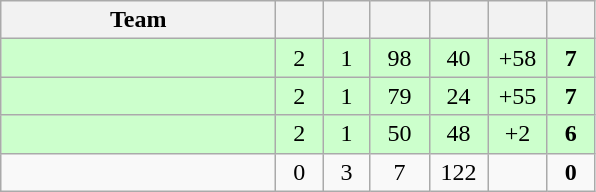<table class="wikitable" style="text-align:center;">
<tr>
<th style="width:11.0em;">Team</th>
<th style="width:1.5em;"></th>
<th style="width:1.5em;"></th>
<th style="width:2.0em;"></th>
<th style="width:2.0em;"></th>
<th style="width:2.0em;"></th>
<th style="width:1.5em;"></th>
</tr>
<tr bgcolor="#cfc">
<td align="left"></td>
<td>2</td>
<td>1</td>
<td>98</td>
<td>40</td>
<td>+58</td>
<td><strong>7</strong></td>
</tr>
<tr bgcolor="#cfc">
<td align="left"></td>
<td>2</td>
<td>1</td>
<td>79</td>
<td>24</td>
<td>+55</td>
<td><strong>7</strong></td>
</tr>
<tr bgcolor=#cfc>
<td align="left"></td>
<td>2</td>
<td>1</td>
<td>50</td>
<td>48</td>
<td>+2</td>
<td><strong>6</strong></td>
</tr>
<tr>
<td align="left"></td>
<td>0</td>
<td>3</td>
<td>7</td>
<td>122</td>
<td></td>
<td><strong>0</strong></td>
</tr>
</table>
